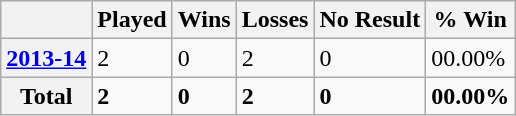<table class="wikitable">
<tr>
<th></th>
<th>Played</th>
<th>Wins</th>
<th>Losses</th>
<th>No Result</th>
<th>% Win</th>
</tr>
<tr>
<th><a href='#'>2013-14</a></th>
<td>2</td>
<td>0</td>
<td>2</td>
<td>0</td>
<td>00.00%</td>
</tr>
<tr>
<th>Total</th>
<td><strong>2</strong></td>
<td><strong>0</strong></td>
<td><strong>2</strong></td>
<td><strong>0</strong></td>
<td><strong>00.00%</strong></td>
</tr>
</table>
